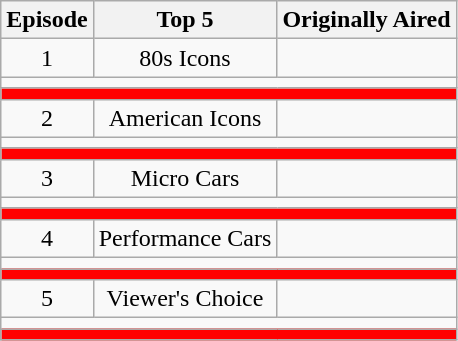<table class="wikitable" "text-align:center;">
<tr>
<th>Episode</th>
<th>Top 5</th>
<th colspan="2">Originally Aired</th>
</tr>
<tr>
<td style="text-align: center;">1</td>
<td style="text-align: center;">80s Icons</td>
<td style="text-align: center;"></td>
</tr>
<tr>
<td colspan=3></td>
</tr>
<tr style="background:#FF0000">
<td colspan=3></td>
</tr>
<tr>
<td style="text-align: center;">2</td>
<td style="text-align: center;">American Icons</td>
<td style="text-align: center;"></td>
</tr>
<tr>
<td colspan=3></td>
</tr>
<tr style="background:#FF0000">
<td colspan=3></td>
</tr>
<tr>
<td style="text-align: center;">3</td>
<td style="text-align: center;">Micro Cars</td>
<td style="text-align: center;"></td>
</tr>
<tr>
<td colspan=3></td>
</tr>
<tr style="background:#FF0000">
<td colspan=3></td>
</tr>
<tr>
<td style="text-align: center;">4</td>
<td style="text-align: center;">Performance Cars</td>
<td style="text-align: center;"></td>
</tr>
<tr>
<td colspan=3></td>
</tr>
<tr style="background:#FF0000">
<td colspan=3></td>
</tr>
<tr>
<td style="text-align: center;">5</td>
<td style="text-align: center;">Viewer's Choice</td>
<td style="text-align: center;"></td>
</tr>
<tr>
<td colspan=3></td>
</tr>
<tr style="background:#FF0000">
<td colspan=3></td>
</tr>
</table>
